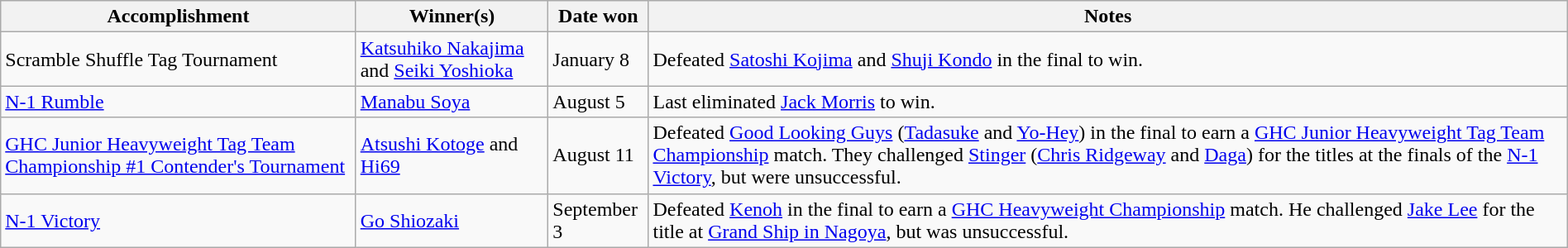<table class="wikitable" style="width:100%;">
<tr>
<th>Accomplishment</th>
<th>Winner(s)</th>
<th>Date won</th>
<th>Notes</th>
</tr>
<tr>
<td>Scramble Shuffle Tag Tournament</td>
<td><a href='#'>Katsuhiko Nakajima</a> and <a href='#'>Seiki Yoshioka</a></td>
<td>January 8</td>
<td>Defeated <a href='#'>Satoshi Kojima</a> and <a href='#'>Shuji Kondo</a> in the final to win.</td>
</tr>
<tr>
<td><a href='#'>N-1 Rumble</a></td>
<td><a href='#'>Manabu Soya</a></td>
<td>August 5</td>
<td>Last eliminated <a href='#'>Jack Morris</a> to win.</td>
</tr>
<tr>
<td><a href='#'>GHC Junior Heavyweight Tag Team Championship #1 Contender's Tournament</a></td>
<td><a href='#'>Atsushi Kotoge</a> and <a href='#'>Hi69</a></td>
<td>August 11</td>
<td>Defeated <a href='#'>Good Looking Guys</a> (<a href='#'>Tadasuke</a> and <a href='#'>Yo-Hey</a>) in the final to earn a <a href='#'>GHC Junior Heavyweight Tag Team Championship</a> match. They challenged <a href='#'>Stinger</a> (<a href='#'>Chris Ridgeway</a> and <a href='#'>Daga</a>) for the titles at the finals of the <a href='#'>N-1 Victory</a>, but were unsuccessful.</td>
</tr>
<tr>
<td><a href='#'>N-1 Victory</a></td>
<td><a href='#'>Go Shiozaki</a></td>
<td>September 3</td>
<td>Defeated <a href='#'>Kenoh</a> in the final to earn a <a href='#'>GHC Heavyweight Championship</a> match. He challenged <a href='#'>Jake Lee</a> for the title at <a href='#'>Grand Ship in Nagoya</a>, but was unsuccessful.</td>
</tr>
</table>
